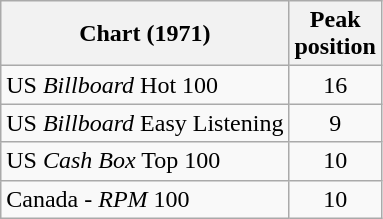<table class="wikitable sortable">
<tr>
<th>Chart (1971)</th>
<th>Peak<br>position</th>
</tr>
<tr>
<td>US <em>Billboard</em> Hot 100</td>
<td style="text-align:center;">16</td>
</tr>
<tr>
<td>US <em>Billboard</em> Easy Listening</td>
<td style="text-align:center;">9</td>
</tr>
<tr>
<td>US <em>Cash Box</em> Top 100</td>
<td style="text-align:center;">10</td>
</tr>
<tr>
<td>Canada - <em>RPM</em> 100</td>
<td style="text-align:center;">10</td>
</tr>
</table>
